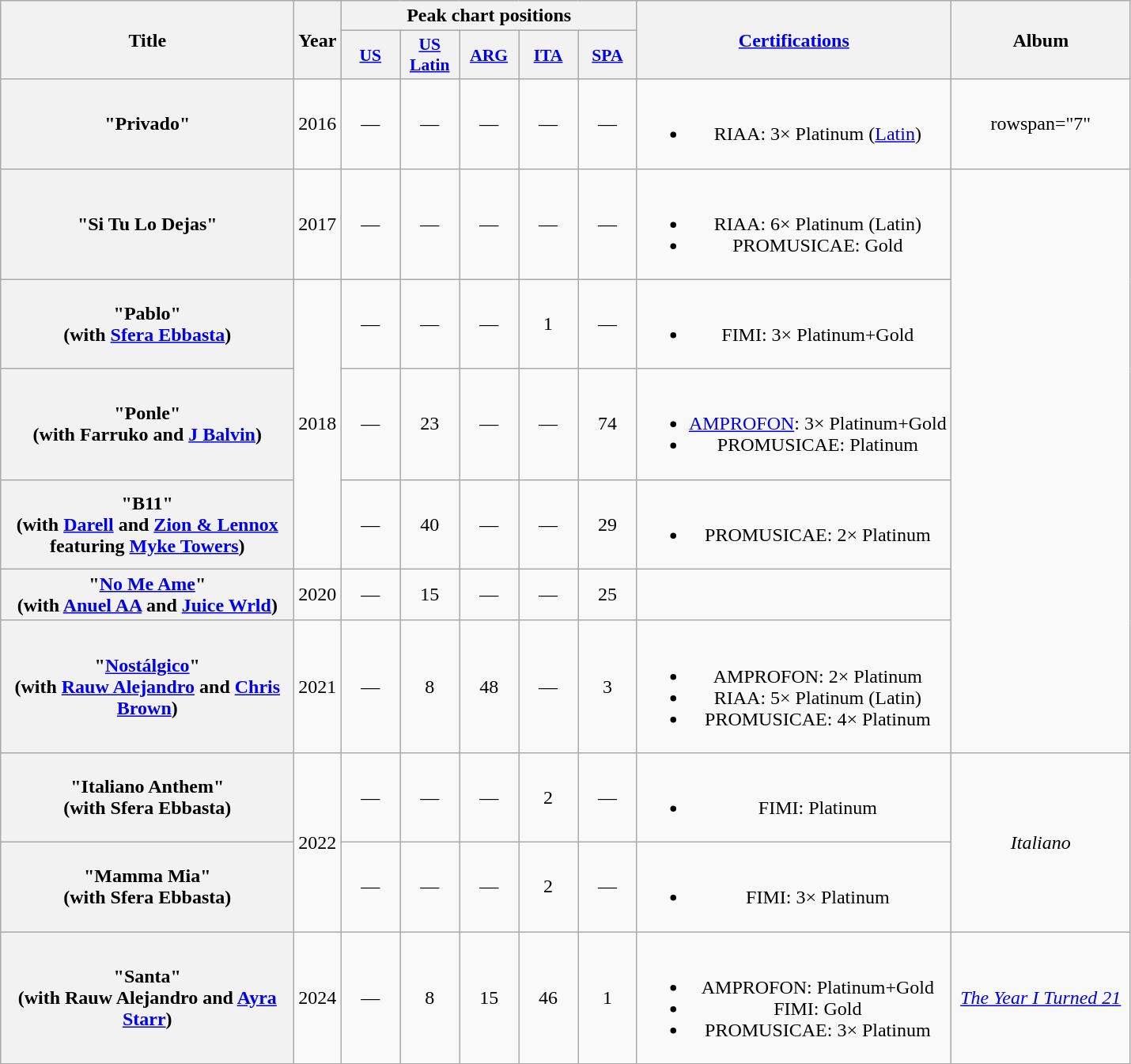<table class="wikitable plainrowheaders" style="text-align:center;">
<tr>
<th scope="col" rowspan="2" style="width:15em;">Title</th>
<th scope="col" rowspan="2" style="width:1em;">Year</th>
<th scope="col" colspan="5">Peak chart positions</th>
<th scope="col" rowspan="2"><a href='#'>Certifications</a></th>
<th scope="col" rowspan="2" style="width:9em;">Album</th>
</tr>
<tr>
<th scope="col" style="width:3em;font-size:90%;"><a href='#'>US</a><br></th>
<th scope="col" style="width:3em;font-size:90%;"><a href='#'>US<br>Latin</a><br></th>
<th scope="col" style="width:3em;font-size:90%;"><a href='#'>ARG</a><br></th>
<th scope="col" style="width:3em;font-size:90%;"><a href='#'>ITA</a><br></th>
<th scope="col" style="width:3em;font-size:90%;"><a href='#'>SPA</a><br></th>
</tr>
<tr>
<th scope="row">"Privado"<br></th>
<td rowspan="1">2016</td>
<td>—</td>
<td>—</td>
<td>—</td>
<td>—</td>
<td>—</td>
<td><br><ul><li>RIAA: 3× Platinum <span>(<a href='#'>Latin</a>)</span></li></ul></td>
<td>rowspan="7" </td>
</tr>
<tr>
<th scope="row">"Si Tu Lo Dejas"<br></th>
<td rowspan="1">2017</td>
<td>—</td>
<td>—</td>
<td>—</td>
<td>—</td>
<td>—</td>
<td><br><ul><li>RIAA: 6× Platinum <span>(Latin)</span></li><li>PROMUSICAE: Gold</li></ul></td>
</tr>
<tr>
<th scope="row">"Pablo"<br><span>(with <a href='#'>Sfera Ebbasta</a>)</span></th>
<td rowspan="3">2018</td>
<td>—</td>
<td>—</td>
<td>—</td>
<td>1</td>
<td>—</td>
<td><br><ul><li>FIMI: 3× Platinum+Gold</li></ul></td>
</tr>
<tr>
<th scope="row">"Ponle"<br><span>(with Farruko and <a href='#'>J Balvin</a>)</span></th>
<td>—</td>
<td>23</td>
<td>—</td>
<td>—</td>
<td>74</td>
<td><br><ul><li><a href='#'>AMPROFON</a>: 3× Platinum+Gold</li><li>PROMUSICAE: Platinum</li></ul></td>
</tr>
<tr>
<th scope="row">"B11"<br><span>(with <a href='#'>Darell</a> and <a href='#'>Zion & Lennox</a> featuring <a href='#'>Myke Towers</a>)</span></th>
<td>—</td>
<td>40</td>
<td>—</td>
<td>—</td>
<td>29</td>
<td><br><ul><li>PROMUSICAE: 2× Platinum</li></ul></td>
</tr>
<tr>
<th scope="row">"<a href='#'>No Me Ame</a>"<br><span>(with <a href='#'>Anuel AA</a> and <a href='#'>Juice Wrld</a>)</span></th>
<td rowspan="1">2020</td>
<td>—</td>
<td>15</td>
<td>—</td>
<td>—</td>
<td>25</td>
<td></td>
</tr>
<tr>
<th scope="row">"<a href='#'>Nostálgico</a>"<br><span>(with <a href='#'>Rauw Alejandro</a> and <a href='#'>Chris Brown</a>)</span></th>
<td rowspan="1">2021</td>
<td>—</td>
<td>8</td>
<td>48</td>
<td>—</td>
<td>3</td>
<td><br><ul><li>AMPROFON: 2× Platinum</li><li>RIAA: 5× Platinum <span>(Latin)</span></li><li>PROMUSICAE: 4× Platinum</li></ul></td>
</tr>
<tr>
<th scope="row">"Italiano Anthem"<br><span>(with Sfera Ebbasta)</span></th>
<td rowspan="2">2022</td>
<td>—</td>
<td>—</td>
<td>—</td>
<td>2</td>
<td>—</td>
<td><br><ul><li>FIMI: Platinum</li></ul></td>
<td rowspan="2"><em>Italiano</em></td>
</tr>
<tr>
<th scope="row">"Mamma Mia"<br><span>(with Sfera Ebbasta)</span></th>
<td>—</td>
<td>—</td>
<td>—</td>
<td>2</td>
<td>—</td>
<td><br><ul><li>FIMI: 3× Platinum</li></ul></td>
</tr>
<tr>
<th scope="row">"Santa"<br><span>(with Rauw Alejandro and <a href='#'>Ayra Starr</a>)</span></th>
<td>2024</td>
<td>—</td>
<td>8</td>
<td>15</td>
<td>46</td>
<td>1</td>
<td><br><ul><li>AMPROFON: Platinum+Gold</li><li>FIMI: Gold</li><li>PROMUSICAE: 3× Platinum</li></ul></td>
<td><em><a href='#'>The Year I Turned 21</a></em></td>
</tr>
</table>
